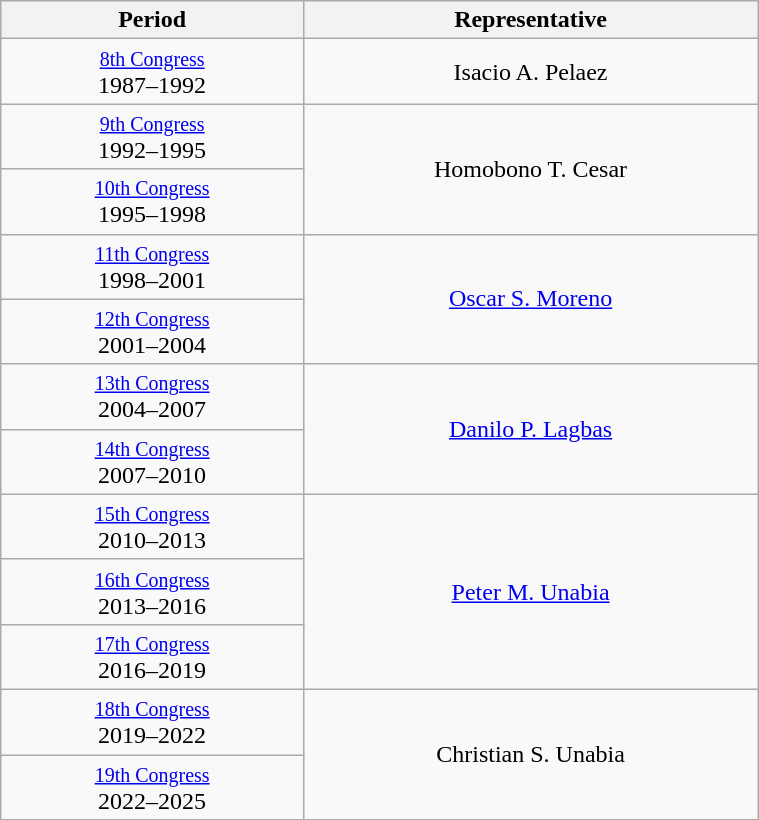<table class="wikitable" style="text-align:center; width:40%;">
<tr>
<th width="40%">Period</th>
<th>Representative</th>
</tr>
<tr>
<td><small><a href='#'>8th Congress</a></small><br>1987–1992</td>
<td>Isacio A. Pelaez</td>
</tr>
<tr>
<td><small><a href='#'>9th Congress</a></small><br>1992–1995</td>
<td rowspan="2">Homobono T. Cesar</td>
</tr>
<tr>
<td><small><a href='#'>10th Congress</a></small><br>1995–1998</td>
</tr>
<tr>
<td><small><a href='#'>11th Congress</a></small><br>1998–2001</td>
<td rowspan="2"><a href='#'>Oscar S. Moreno</a></td>
</tr>
<tr>
<td><small><a href='#'>12th Congress</a></small><br>2001–2004</td>
</tr>
<tr>
<td><small><a href='#'>13th Congress</a></small><br>2004–2007</td>
<td rowspan="2"><a href='#'>Danilo P. Lagbas</a></td>
</tr>
<tr>
<td><small><a href='#'>14th Congress</a></small><br>2007–2010</td>
</tr>
<tr>
<td><small><a href='#'>15th Congress</a></small><br>2010–2013</td>
<td rowspan="3"><a href='#'>Peter M. Unabia</a></td>
</tr>
<tr>
<td><small><a href='#'>16th Congress</a></small><br>2013–2016</td>
</tr>
<tr>
<td><small><a href='#'>17th Congress</a></small><br>2016–2019</td>
</tr>
<tr>
<td><small><a href='#'>18th Congress</a></small><br>2019–2022</td>
<td rowspan="2">Christian S. Unabia</td>
</tr>
<tr>
<td><small><a href='#'>19th Congress</a></small><br>2022–2025</td>
</tr>
</table>
